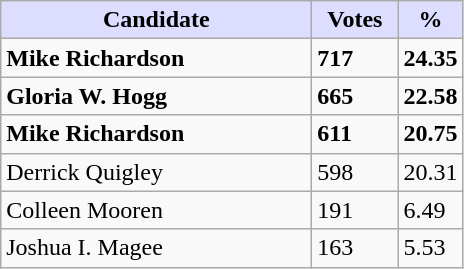<table class="wikitable">
<tr>
<th style="background:#ddf; width:200px;">Candidate</th>
<th style="background:#ddf; width:50px;">Votes</th>
<th style="background:#ddf; width:30px;">%</th>
</tr>
<tr>
<td><strong>Mike Richardson</strong></td>
<td><strong>717</strong></td>
<td><strong>24.35</strong></td>
</tr>
<tr>
<td><strong>Gloria W. Hogg</strong></td>
<td><strong>665</strong></td>
<td><strong>22.58</strong></td>
</tr>
<tr>
<td><strong>Mike Richardson</strong></td>
<td><strong>611</strong></td>
<td><strong>20.75</strong></td>
</tr>
<tr>
<td>Derrick Quigley</td>
<td>598</td>
<td>20.31</td>
</tr>
<tr>
<td>Colleen Mooren</td>
<td>191</td>
<td>6.49</td>
</tr>
<tr>
<td>Joshua I. Magee</td>
<td>163</td>
<td>5.53</td>
</tr>
</table>
